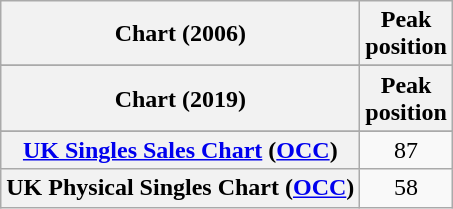<table class="wikitable sortable plainrowheaders" style="text-align:center">
<tr>
<th scope="col">Chart (2006)</th>
<th scope="col">Peak<br>position</th>
</tr>
<tr>
</tr>
<tr>
</tr>
<tr>
<th scope="col">Chart (2019)</th>
<th scope="col">Peak<br>position</th>
</tr>
<tr>
</tr>
<tr>
<th scope="row"><a href='#'>UK Singles Sales Chart</a> (<a href='#'>OCC</a>)</th>
<td align="center">87</td>
</tr>
<tr>
<th scope="row">UK Physical Singles Chart (<a href='#'>OCC</a>)</th>
<td align="center">58</td>
</tr>
</table>
